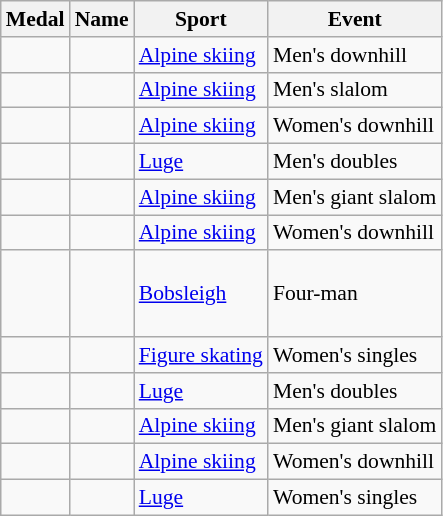<table class="wikitable sortable" style="font-size:90%">
<tr>
<th>Medal</th>
<th>Name</th>
<th>Sport</th>
<th>Event</th>
</tr>
<tr>
<td></td>
<td></td>
<td><a href='#'>Alpine skiing</a></td>
<td>Men's downhill</td>
</tr>
<tr>
<td></td>
<td></td>
<td><a href='#'>Alpine skiing</a></td>
<td>Men's slalom</td>
</tr>
<tr>
<td></td>
<td></td>
<td><a href='#'>Alpine skiing</a></td>
<td>Women's downhill</td>
</tr>
<tr>
<td></td>
<td> <br> </td>
<td><a href='#'>Luge</a></td>
<td>Men's doubles</td>
</tr>
<tr>
<td></td>
<td></td>
<td><a href='#'>Alpine skiing</a></td>
<td>Men's giant slalom</td>
</tr>
<tr>
<td></td>
<td></td>
<td><a href='#'>Alpine skiing</a></td>
<td>Women's downhill</td>
</tr>
<tr>
<td></td>
<td> <br>  <br>  <br> </td>
<td><a href='#'>Bobsleigh</a></td>
<td>Four-man</td>
</tr>
<tr>
<td></td>
<td></td>
<td><a href='#'>Figure skating</a></td>
<td>Women's singles</td>
</tr>
<tr>
<td></td>
<td> <br> </td>
<td><a href='#'>Luge</a></td>
<td>Men's doubles</td>
</tr>
<tr>
<td></td>
<td></td>
<td><a href='#'>Alpine skiing</a></td>
<td>Men's giant slalom</td>
</tr>
<tr>
<td></td>
<td></td>
<td><a href='#'>Alpine skiing</a></td>
<td>Women's downhill</td>
</tr>
<tr>
<td></td>
<td></td>
<td><a href='#'>Luge</a></td>
<td>Women's singles</td>
</tr>
</table>
